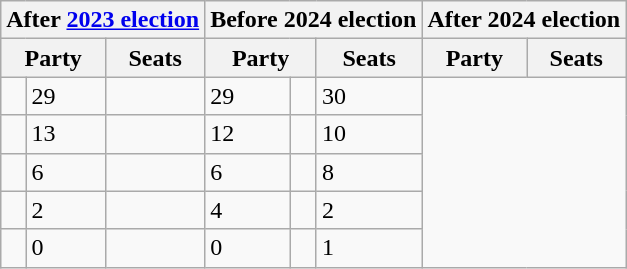<table class="wikitable">
<tr>
<th colspan="3">After <a href='#'>2023 election</a></th>
<th colspan="3">Before 2024 election</th>
<th colspan="3">After 2024 election</th>
</tr>
<tr>
<th colspan="2">Party</th>
<th>Seats</th>
<th colspan="2">Party</th>
<th>Seats</th>
<th colspan="2">Party</th>
<th>Seats</th>
</tr>
<tr>
<td></td>
<td>29</td>
<td></td>
<td>29</td>
<td></td>
<td>30</td>
</tr>
<tr>
<td></td>
<td>13</td>
<td></td>
<td>12</td>
<td></td>
<td>10</td>
</tr>
<tr>
<td></td>
<td>6</td>
<td></td>
<td>6</td>
<td></td>
<td>8</td>
</tr>
<tr>
<td></td>
<td>2</td>
<td></td>
<td>4</td>
<td></td>
<td>2</td>
</tr>
<tr>
<td></td>
<td>0</td>
<td></td>
<td>0</td>
<td></td>
<td>1</td>
</tr>
</table>
